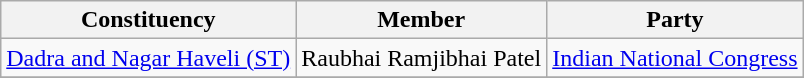<table class="wikitable sortable">
<tr>
<th>Constituency</th>
<th>Member</th>
<th>Party</th>
</tr>
<tr>
<td><a href='#'>Dadra and Nagar Haveli (ST)</a></td>
<td>Raubhai Ramjibhai Patel</td>
<td><a href='#'>Indian National Congress</a></td>
</tr>
<tr>
</tr>
</table>
